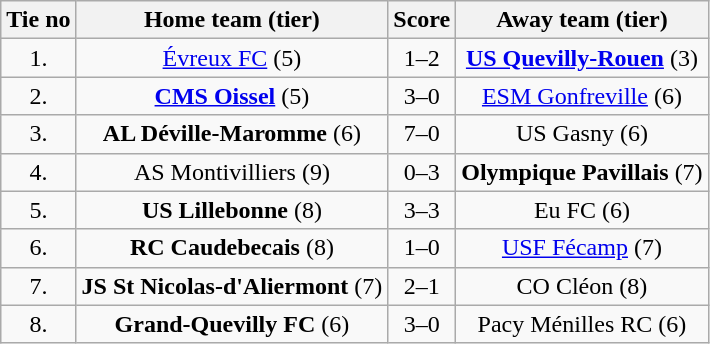<table class="wikitable" style="text-align: center">
<tr>
<th>Tie no</th>
<th>Home team (tier)</th>
<th>Score</th>
<th>Away team (tier)</th>
</tr>
<tr>
<td>1.</td>
<td><a href='#'>Évreux FC</a> (5)</td>
<td>1–2</td>
<td><strong><a href='#'>US Quevilly-Rouen</a></strong> (3)</td>
</tr>
<tr>
<td>2.</td>
<td><strong><a href='#'>CMS Oissel</a></strong> (5)</td>
<td>3–0</td>
<td><a href='#'>ESM Gonfreville</a> (6)</td>
</tr>
<tr>
<td>3.</td>
<td><strong>AL Déville-Maromme</strong> (6)</td>
<td>7–0</td>
<td>US Gasny (6)</td>
</tr>
<tr>
<td>4.</td>
<td>AS Montivilliers (9)</td>
<td>0–3</td>
<td><strong>Olympique Pavillais</strong> (7)</td>
</tr>
<tr>
<td>5.</td>
<td><strong>US Lillebonne</strong> (8)</td>
<td>3–3 </td>
<td>Eu FC (6)</td>
</tr>
<tr>
<td>6.</td>
<td><strong>RC Caudebecais</strong> (8)</td>
<td>1–0</td>
<td><a href='#'>USF Fécamp</a> (7)</td>
</tr>
<tr>
<td>7.</td>
<td><strong>JS St Nicolas-d'Aliermont</strong> (7)</td>
<td>2–1</td>
<td>CO Cléon (8)</td>
</tr>
<tr>
<td>8.</td>
<td><strong>Grand-Quevilly FC</strong> (6)</td>
<td>3–0</td>
<td>Pacy Ménilles RC (6)</td>
</tr>
</table>
